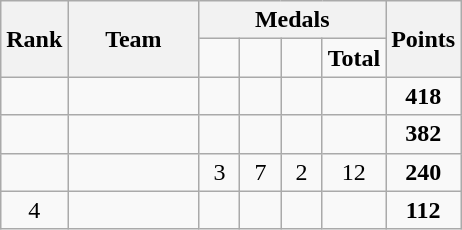<table class="wikitable">
<tr>
<th rowspan=2>Rank</th>
<th style="width:80px;" rowspan="2">Team</th>
<th colspan=4>Medals</th>
<th rowspan=2>Points</th>
</tr>
<tr>
<td style="width:20px; text-align:center;"></td>
<td style="width:20px; text-align:center;"></td>
<td style="width:20px; text-align:center;"></td>
<td><strong>Total</strong></td>
</tr>
<tr>
<td align=center></td>
<td></td>
<td align=center></td>
<td align=center></td>
<td align=center></td>
<td align=center></td>
<td align=center><strong>418</strong></td>
</tr>
<tr>
<td align=center></td>
<td></td>
<td align=center></td>
<td align=center></td>
<td align=center></td>
<td align=center></td>
<td align=center><strong>382</strong></td>
</tr>
<tr>
<td align=center></td>
<td></td>
<td align=center>3</td>
<td align=center>7</td>
<td align=center>2</td>
<td align=center>12</td>
<td align=center><strong>240</strong></td>
</tr>
<tr>
<td align=center>4</td>
<td></td>
<td align=center></td>
<td align=center></td>
<td align=center></td>
<td align=center></td>
<td align=center><strong>112</strong></td>
</tr>
</table>
